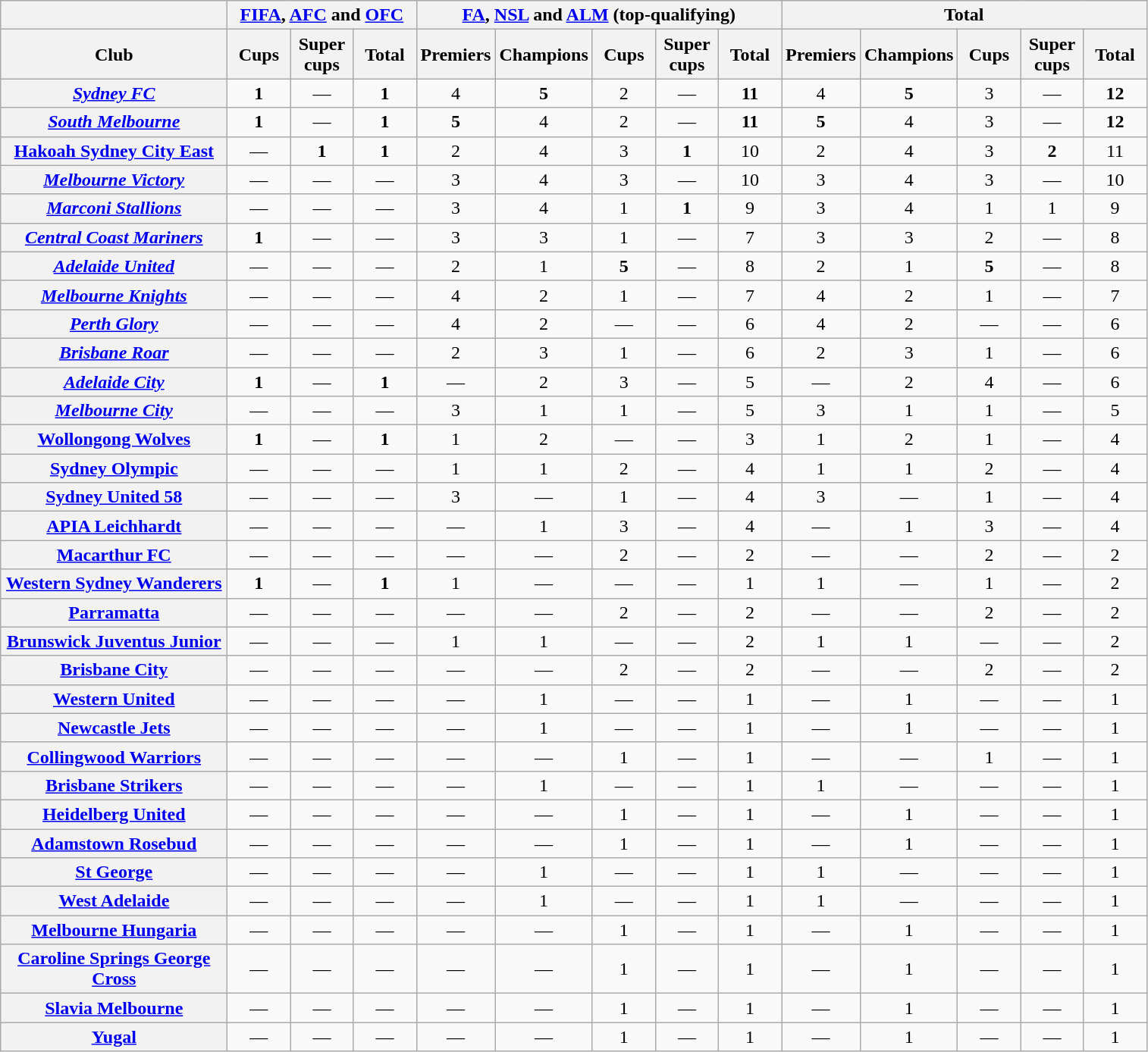<table class="sortable wikitable mw-datatable plainrowheaders" style="text-align: center">
<tr>
<th colspan="1"></th>
<th colspan="3"><a href='#'>FIFA</a>, <a href='#'>AFC</a> and <a href='#'>OFC</a></th>
<th colspan="5" scope="col" abbr="F.A., N.S.L. and A.L.M. (top-qualifying)"><a href='#'>FA</a>, <a href='#'>NSL</a> and <a href='#'>ALM</a> (top-qualifying)</th>
<th colspan="5" scope="col">Total</th>
</tr>
<tr>
<th scope="col" style="width:12em">Club</th>
<th data-sort-type="number" style="width:3em" scope="col">Cups</th>
<th data-sort-type="number" style="width:3em" scope="col">Super cups</th>
<th data-sort-type="number" style="width:3em" scope="col">Total</th>
<th data-sort-type="number" style="width:3em" scope="col">Premiers</th>
<th data-sort-type="number" style="width:3em" scope="col">Champions</th>
<th data-sort-type="number" style="width:3em" scope="col">Cups</th>
<th data-sort-type="number" style="width:3em" scope="col">Super cups</th>
<th data-sort-type="number" style="width:3em" scope="col">Total</th>
<th data-sort-type="number" style="width:3em" scope="col">Premiers</th>
<th data-sort-type="number" style="width:3em" scope="col">Champions</th>
<th data-sort-type="number" style="width:3em" scope="col">Cups</th>
<th data-sort-type="number" style="width:3em" scope="col">Super cups</th>
<th data-sort-type="number" style="width:3em" scope="col">Total</th>
</tr>
<tr>
<th scope=row><em><a href='#'>Sydney FC</a></em></th>
<td><strong>1</strong></td>
<td>—</td>
<td><strong>1</strong></td>
<td>4</td>
<td><strong>5</strong></td>
<td>2</td>
<td>—</td>
<td><strong>11</strong></td>
<td>4</td>
<td><strong>5</strong></td>
<td>3</td>
<td>—</td>
<td><strong>12</strong></td>
</tr>
<tr>
<th scope=row><em><a href='#'>South Melbourne</a></em></th>
<td><strong>1</strong></td>
<td>—</td>
<td><strong>1</strong></td>
<td><strong>5</strong></td>
<td>4</td>
<td>2</td>
<td>—</td>
<td><strong>11</strong></td>
<td><strong>5</strong></td>
<td>4</td>
<td>3</td>
<td>—</td>
<td><strong>12</strong></td>
</tr>
<tr>
<th scope=row><a href='#'>Hakoah Sydney City East</a></th>
<td>—</td>
<td><strong>1</strong></td>
<td><strong>1</strong></td>
<td>2</td>
<td>4</td>
<td>3</td>
<td><strong>1</strong></td>
<td>10</td>
<td>2</td>
<td>4</td>
<td>3</td>
<td><strong>2</strong></td>
<td>11</td>
</tr>
<tr>
<th scope=row><em><a href='#'>Melbourne Victory</a></em></th>
<td>—</td>
<td>—</td>
<td>—</td>
<td>3</td>
<td>4</td>
<td>3</td>
<td>—</td>
<td>10</td>
<td>3</td>
<td>4</td>
<td>3</td>
<td>—</td>
<td>10</td>
</tr>
<tr>
<th scope=row><em><a href='#'>Marconi Stallions</a></em></th>
<td>—</td>
<td>—</td>
<td>—</td>
<td>3</td>
<td>4</td>
<td>1</td>
<td><strong>1</strong></td>
<td>9</td>
<td>3</td>
<td>4</td>
<td>1</td>
<td>1</td>
<td>9</td>
</tr>
<tr>
<th scope=row><em><a href='#'>Central Coast Mariners</a></em></th>
<td><strong>1</strong></td>
<td>—</td>
<td>—</td>
<td>3</td>
<td>3</td>
<td>1</td>
<td>—</td>
<td>7</td>
<td>3</td>
<td>3</td>
<td>2</td>
<td>—</td>
<td>8</td>
</tr>
<tr>
<th scope=row><em><a href='#'>Adelaide United</a></em></th>
<td>—</td>
<td>—</td>
<td>—</td>
<td>2</td>
<td>1</td>
<td><strong>5</strong></td>
<td>—</td>
<td>8</td>
<td>2</td>
<td>1</td>
<td><strong>5</strong></td>
<td>—</td>
<td>8</td>
</tr>
<tr>
<th scope=row><em><a href='#'>Melbourne Knights</a></em></th>
<td>—</td>
<td>—</td>
<td>—</td>
<td>4</td>
<td>2</td>
<td>1</td>
<td>—</td>
<td>7</td>
<td>4</td>
<td>2</td>
<td>1</td>
<td>—</td>
<td>7</td>
</tr>
<tr>
<th scope=row><em><a href='#'>Perth Glory</a></em></th>
<td>—</td>
<td>—</td>
<td>—</td>
<td>4</td>
<td>2</td>
<td>—</td>
<td>—</td>
<td>6</td>
<td>4</td>
<td>2</td>
<td>—</td>
<td>—</td>
<td>6</td>
</tr>
<tr>
<th scope=row><em><a href='#'>Brisbane Roar</a></em></th>
<td>—</td>
<td>—</td>
<td>—</td>
<td>2</td>
<td>3</td>
<td>1</td>
<td>—</td>
<td>6</td>
<td>2</td>
<td>3</td>
<td>1</td>
<td>—</td>
<td>6</td>
</tr>
<tr>
<th scope=row><em><a href='#'>Adelaide City</a></em></th>
<td><strong>1</strong></td>
<td>—</td>
<td><strong>1</strong></td>
<td>—</td>
<td>2</td>
<td>3</td>
<td>—</td>
<td>5</td>
<td>—</td>
<td>2</td>
<td>4</td>
<td>—</td>
<td>6</td>
</tr>
<tr>
<th scope=row><em><a href='#'>Melbourne City</a></em></th>
<td>—</td>
<td>—</td>
<td>—</td>
<td>3</td>
<td>1</td>
<td>1</td>
<td>—</td>
<td>5</td>
<td>3</td>
<td>1</td>
<td>1</td>
<td>—</td>
<td>5</td>
</tr>
<tr>
<th scope=row><a href='#'>Wollongong Wolves</a></th>
<td><strong>1</strong></td>
<td>—</td>
<td><strong>1</strong></td>
<td>1</td>
<td>2</td>
<td>—</td>
<td>—</td>
<td>3</td>
<td>1</td>
<td>2</td>
<td>1</td>
<td>—</td>
<td>4</td>
</tr>
<tr>
<th scope=row><a href='#'>Sydney Olympic</a></th>
<td>—</td>
<td>—</td>
<td>—</td>
<td>1</td>
<td>1</td>
<td>2</td>
<td>—</td>
<td>4</td>
<td>1</td>
<td>1</td>
<td>2</td>
<td>—</td>
<td>4</td>
</tr>
<tr>
<th scope=row><a href='#'>Sydney United 58</a></th>
<td>—</td>
<td>—</td>
<td>—</td>
<td>3</td>
<td>—</td>
<td>1</td>
<td>—</td>
<td>4</td>
<td>3</td>
<td>—</td>
<td>1</td>
<td>—</td>
<td>4</td>
</tr>
<tr>
<th scope=row><a href='#'>APIA Leichhardt</a></th>
<td>—</td>
<td>—</td>
<td>—</td>
<td>—</td>
<td>1</td>
<td>3</td>
<td>—</td>
<td>4</td>
<td>—</td>
<td>1</td>
<td>3</td>
<td>—</td>
<td>4</td>
</tr>
<tr>
<th scope=row><a href='#'>Macarthur FC</a></th>
<td>—</td>
<td>—</td>
<td>—</td>
<td>—</td>
<td>—</td>
<td>2</td>
<td>—</td>
<td>2</td>
<td>—</td>
<td>—</td>
<td>2</td>
<td>—</td>
<td>2</td>
</tr>
<tr>
<th scope=row><a href='#'>Western Sydney Wanderers</a></th>
<td><strong>1</strong></td>
<td>—</td>
<td><strong>1</strong></td>
<td>1</td>
<td>—</td>
<td>—</td>
<td>—</td>
<td>1</td>
<td>1</td>
<td>—</td>
<td>1</td>
<td>—</td>
<td>2</td>
</tr>
<tr>
<th scope=row><a href='#'>Parramatta</a></th>
<td>—</td>
<td>—</td>
<td>—</td>
<td>—</td>
<td>—</td>
<td>2</td>
<td>—</td>
<td>2</td>
<td>—</td>
<td>—</td>
<td>2</td>
<td>—</td>
<td>2</td>
</tr>
<tr>
<th scope=row><a href='#'>Brunswick Juventus Junior</a></th>
<td>—</td>
<td>—</td>
<td>—</td>
<td>1</td>
<td>1</td>
<td>—</td>
<td>—</td>
<td>2</td>
<td>1</td>
<td>1</td>
<td>—</td>
<td>—</td>
<td>2</td>
</tr>
<tr>
<th scope=row><a href='#'>Brisbane City</a></th>
<td>—</td>
<td>—</td>
<td>—</td>
<td>—</td>
<td>—</td>
<td>2</td>
<td>—</td>
<td>2</td>
<td>—</td>
<td>—</td>
<td>2</td>
<td>—</td>
<td>2</td>
</tr>
<tr>
<th scope=row><a href='#'>Western United</a></th>
<td>—</td>
<td>—</td>
<td>—</td>
<td>—</td>
<td>1</td>
<td>—</td>
<td>—</td>
<td>1</td>
<td>—</td>
<td>1</td>
<td>—</td>
<td>—</td>
<td>1</td>
</tr>
<tr>
<th scope=row><a href='#'>Newcastle Jets</a></th>
<td>—</td>
<td>—</td>
<td>—</td>
<td>—</td>
<td>1</td>
<td>—</td>
<td>—</td>
<td>1</td>
<td>—</td>
<td>1</td>
<td>—</td>
<td>—</td>
<td>1</td>
</tr>
<tr>
<th scope=row><a href='#'>Collingwood Warriors</a></th>
<td>—</td>
<td>—</td>
<td>—</td>
<td>—</td>
<td>—</td>
<td>1</td>
<td>—</td>
<td>1</td>
<td>—</td>
<td>—</td>
<td>1</td>
<td>—</td>
<td>1</td>
</tr>
<tr>
<th scope=row><a href='#'>Brisbane Strikers</a></th>
<td>—</td>
<td>—</td>
<td>—</td>
<td>—</td>
<td>1</td>
<td>—</td>
<td>—</td>
<td>1</td>
<td>1</td>
<td>—</td>
<td>—</td>
<td>—</td>
<td>1</td>
</tr>
<tr>
<th scope=row><a href='#'>Heidelberg United</a></th>
<td>—</td>
<td>—</td>
<td>—</td>
<td>—</td>
<td>—</td>
<td>1</td>
<td>—</td>
<td>1</td>
<td>—</td>
<td>1</td>
<td>—</td>
<td>—</td>
<td>1</td>
</tr>
<tr>
<th scope=row><a href='#'>Adamstown Rosebud</a></th>
<td>—</td>
<td>—</td>
<td>—</td>
<td>—</td>
<td>—</td>
<td>1</td>
<td>—</td>
<td>1</td>
<td>—</td>
<td>1</td>
<td>—</td>
<td>—</td>
<td>1</td>
</tr>
<tr>
<th scope=row><a href='#'>St George</a></th>
<td>—</td>
<td>—</td>
<td>—</td>
<td>—</td>
<td>1</td>
<td>—</td>
<td>—</td>
<td>1</td>
<td>1</td>
<td>—</td>
<td>—</td>
<td>—</td>
<td>1</td>
</tr>
<tr>
<th scope=row><a href='#'>West Adelaide</a></th>
<td>—</td>
<td>—</td>
<td>—</td>
<td>—</td>
<td>1</td>
<td>—</td>
<td>—</td>
<td>1</td>
<td>1</td>
<td>—</td>
<td>—</td>
<td>—</td>
<td>1</td>
</tr>
<tr>
<th scope=row><a href='#'>Melbourne Hungaria</a></th>
<td>—</td>
<td>—</td>
<td>—</td>
<td>—</td>
<td>—</td>
<td>1</td>
<td>—</td>
<td>1</td>
<td>—</td>
<td>1</td>
<td>—</td>
<td>—</td>
<td>1</td>
</tr>
<tr>
<th scope=row><a href='#'>Caroline Springs George Cross</a></th>
<td>—</td>
<td>—</td>
<td>—</td>
<td>—</td>
<td>—</td>
<td>1</td>
<td>—</td>
<td>1</td>
<td>—</td>
<td>1</td>
<td>—</td>
<td>—</td>
<td>1</td>
</tr>
<tr>
<th scope=row><a href='#'>Slavia Melbourne</a></th>
<td>—</td>
<td>—</td>
<td>—</td>
<td>—</td>
<td>—</td>
<td>1</td>
<td>—</td>
<td>1</td>
<td>—</td>
<td>1</td>
<td>—</td>
<td>—</td>
<td>1</td>
</tr>
<tr>
<th scope=row><a href='#'>Yugal</a></th>
<td>—</td>
<td>—</td>
<td>—</td>
<td>—</td>
<td>—</td>
<td>1</td>
<td>—</td>
<td>1</td>
<td>—</td>
<td>1</td>
<td>—</td>
<td>—</td>
<td>1</td>
</tr>
</table>
